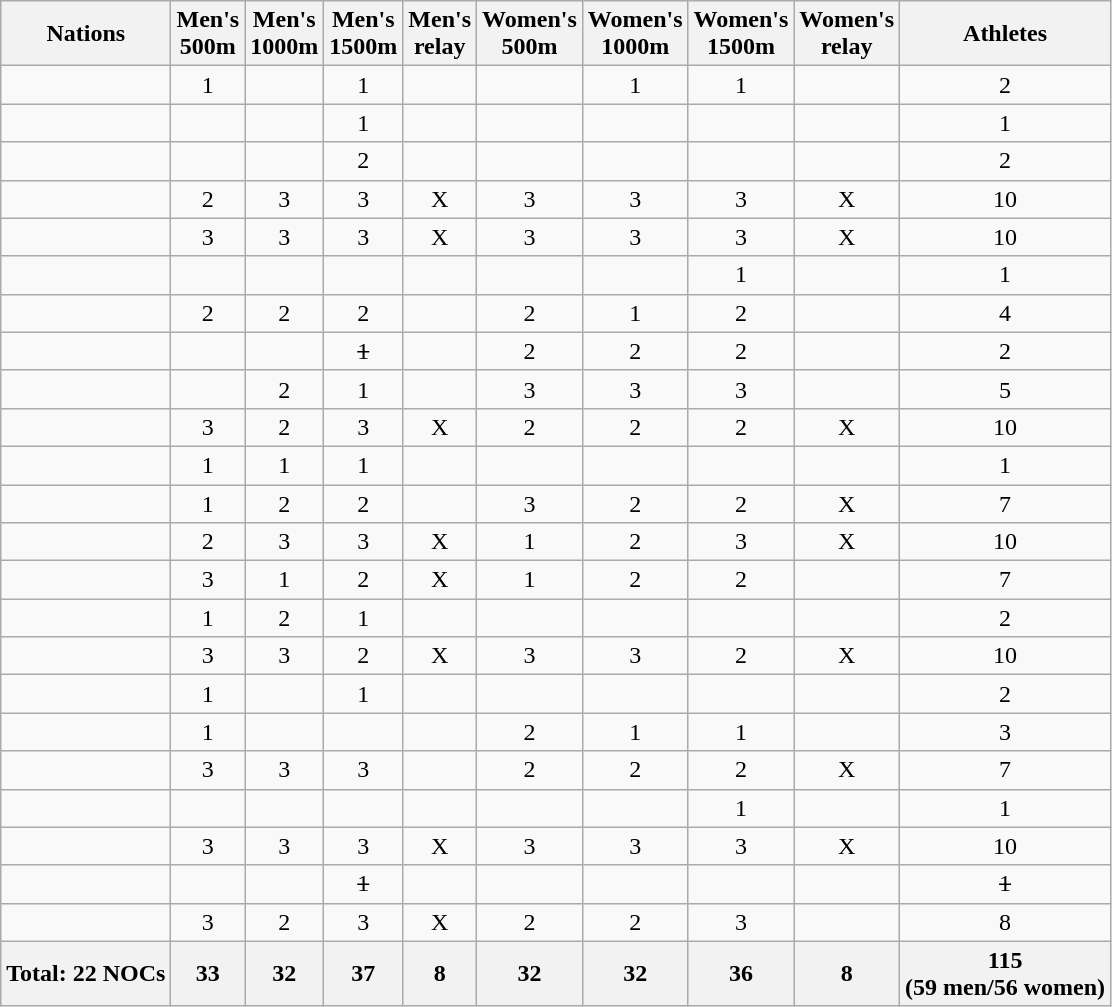<table class="wikitable sortable" style="text-align:center;">
<tr>
<th>Nations</th>
<th>Men's <br>500m</th>
<th>Men's <br>1000m</th>
<th>Men's <br>1500m</th>
<th>Men's <br>relay</th>
<th>Women's <br>500m</th>
<th>Women's <br>1000m</th>
<th>Women's <br>1500m</th>
<th>Women's <br>relay</th>
<th>Athletes</th>
</tr>
<tr>
<td align="left"></td>
<td>1</td>
<td></td>
<td>1</td>
<td></td>
<td></td>
<td>1</td>
<td>1</td>
<td></td>
<td>2</td>
</tr>
<tr>
<td align="left"></td>
<td></td>
<td></td>
<td>1</td>
<td></td>
<td></td>
<td></td>
<td></td>
<td></td>
<td>1</td>
</tr>
<tr>
<td align="left"></td>
<td></td>
<td></td>
<td>2</td>
<td></td>
<td></td>
<td></td>
<td></td>
<td></td>
<td>2</td>
</tr>
<tr>
<td align="left"></td>
<td>2</td>
<td>3</td>
<td>3</td>
<td>X</td>
<td>3</td>
<td>3</td>
<td>3</td>
<td>X</td>
<td>10</td>
</tr>
<tr>
<td align="left"></td>
<td>3</td>
<td>3</td>
<td>3</td>
<td>X</td>
<td>3</td>
<td>3</td>
<td>3</td>
<td>X</td>
<td>10</td>
</tr>
<tr>
<td align="left"></td>
<td></td>
<td></td>
<td></td>
<td></td>
<td></td>
<td></td>
<td>1</td>
<td></td>
<td>1</td>
</tr>
<tr>
<td align="left"></td>
<td>2</td>
<td>2</td>
<td>2</td>
<td></td>
<td>2</td>
<td>1</td>
<td>2</td>
<td></td>
<td>4</td>
</tr>
<tr>
<td align="left"></td>
<td></td>
<td></td>
<td><s>1</s></td>
<td></td>
<td>2</td>
<td>2</td>
<td>2</td>
<td></td>
<td>2</td>
</tr>
<tr>
<td align="left"></td>
<td></td>
<td>2</td>
<td>1</td>
<td></td>
<td>3</td>
<td>3</td>
<td>3</td>
<td></td>
<td>5</td>
</tr>
<tr>
<td align="left"></td>
<td>3</td>
<td>2</td>
<td>3</td>
<td>X</td>
<td>2</td>
<td>2</td>
<td>2</td>
<td>X</td>
<td>10</td>
</tr>
<tr>
<td align="left"></td>
<td>1</td>
<td>1</td>
<td>1</td>
<td></td>
<td></td>
<td></td>
<td></td>
<td></td>
<td>1</td>
</tr>
<tr>
<td align="left"></td>
<td>1</td>
<td>2</td>
<td>2</td>
<td></td>
<td>3</td>
<td>2</td>
<td>2</td>
<td>X</td>
<td>7</td>
</tr>
<tr>
<td align="left"></td>
<td>2</td>
<td>3</td>
<td>3</td>
<td>X</td>
<td>1</td>
<td>2</td>
<td>3</td>
<td>X</td>
<td>10</td>
</tr>
<tr>
<td align="left"></td>
<td>3</td>
<td>1</td>
<td>2</td>
<td>X</td>
<td>1</td>
<td>2</td>
<td>2</td>
<td></td>
<td>7</td>
</tr>
<tr>
<td align="left"></td>
<td>1</td>
<td>2</td>
<td>1</td>
<td></td>
<td></td>
<td></td>
<td></td>
<td></td>
<td>2</td>
</tr>
<tr>
<td align="left"></td>
<td>3</td>
<td>3</td>
<td>2</td>
<td>X</td>
<td>3</td>
<td>3</td>
<td>2</td>
<td>X</td>
<td>10</td>
</tr>
<tr>
<td align="left"></td>
<td>1</td>
<td></td>
<td>1</td>
<td></td>
<td></td>
<td></td>
<td></td>
<td></td>
<td>2</td>
</tr>
<tr>
<td align="left"></td>
<td>1</td>
<td></td>
<td></td>
<td></td>
<td>2</td>
<td>1</td>
<td>1</td>
<td></td>
<td>3</td>
</tr>
<tr>
<td align="left"></td>
<td>3</td>
<td>3</td>
<td>3</td>
<td></td>
<td>2</td>
<td>2</td>
<td>2</td>
<td>X</td>
<td>7</td>
</tr>
<tr>
<td align="left"></td>
<td></td>
<td></td>
<td></td>
<td></td>
<td></td>
<td></td>
<td>1</td>
<td></td>
<td>1</td>
</tr>
<tr>
<td align="left"></td>
<td>3</td>
<td>3</td>
<td>3</td>
<td>X</td>
<td>3</td>
<td>3</td>
<td>3</td>
<td>X</td>
<td>10</td>
</tr>
<tr>
<td align="left"><s></s></td>
<td></td>
<td></td>
<td><s>1</s></td>
<td></td>
<td></td>
<td></td>
<td></td>
<td></td>
<td><s>1</s></td>
</tr>
<tr>
<td align="left"></td>
<td>3</td>
<td>2</td>
<td>3</td>
<td>X</td>
<td>2</td>
<td>2</td>
<td>3</td>
<td></td>
<td>8</td>
</tr>
<tr>
<th>Total: 22 NOCs</th>
<th>33</th>
<th>32</th>
<th>37</th>
<th>8</th>
<th>32</th>
<th>32</th>
<th>36</th>
<th>8</th>
<th>115<br>(59 men/56 women)</th>
</tr>
</table>
